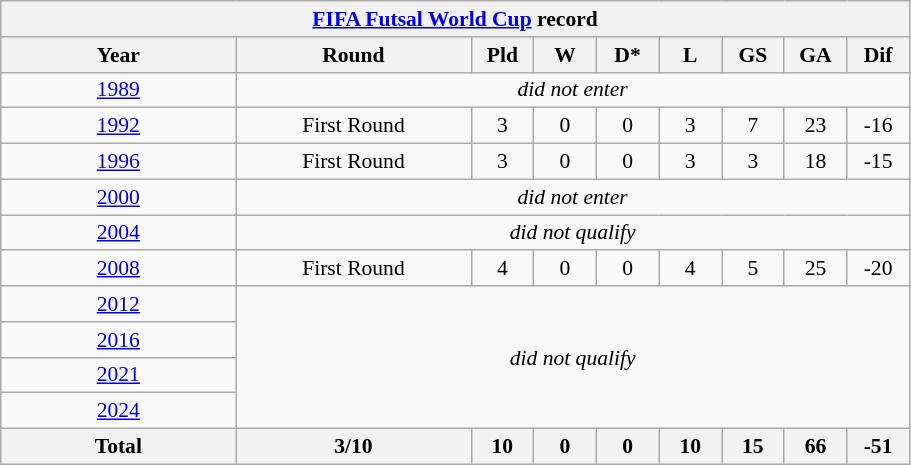<table class="wikitable" style="text-align: center;font-size:90%;">
<tr>
<th colspan=9><a href='#'>FIFA Futsal World Cup</a> record</th>
</tr>
<tr>
<th width=150>Year</th>
<th width=150>Round</th>
<th width=35>Pld</th>
<th width=35>W</th>
<th width=35>D*</th>
<th width=35>L</th>
<th width=35>GS</th>
<th width=35>GA</th>
<th width=35>Dif</th>
</tr>
<tr>
<td> <a href='#'>1989</a></td>
<td colspan=9><em>did not enter</em></td>
</tr>
<tr bgcolor=>
<td> <a href='#'>1992</a></td>
<td>First Round</td>
<td>3</td>
<td>0</td>
<td>0</td>
<td>3</td>
<td>7</td>
<td>23</td>
<td>-16</td>
</tr>
<tr - bgcolor=>
<td> <a href='#'>1996</a></td>
<td>First Round</td>
<td>3</td>
<td>0</td>
<td>0</td>
<td>3</td>
<td>3</td>
<td>18</td>
<td>-15</td>
</tr>
<tr - bgcolor=>
<td> <a href='#'>2000</a></td>
<td colspan=9><em>did not enter</em></td>
</tr>
<tr - bgcolor=>
<td> <a href='#'>2004</a></td>
<td colspan=9><em>did not qualify</em></td>
</tr>
<tr - bgcolor=>
<td> <a href='#'>2008</a></td>
<td>First Round</td>
<td>4</td>
<td>0</td>
<td>0</td>
<td>4</td>
<td>5</td>
<td>25</td>
<td>-20</td>
</tr>
<tr - bgcolor=>
<td> <a href='#'>2012</a></td>
<td colspan=9 rowspan=4><em>did not qualify</em></td>
</tr>
<tr ->
<td> <a href='#'>2016</a></td>
</tr>
<tr ->
<td> <a href='#'>2021</a></td>
</tr>
<tr ->
<td> <a href='#'>2024</a></td>
</tr>
<tr>
<th><strong>Total</strong></th>
<th>3/10</th>
<th>10</th>
<th>0</th>
<th>0</th>
<th>10</th>
<th>15</th>
<th>66</th>
<th>-51</th>
</tr>
</table>
